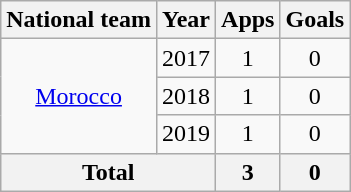<table class="wikitable" style="text-align:center">
<tr>
<th>National team</th>
<th>Year</th>
<th>Apps</th>
<th>Goals</th>
</tr>
<tr>
<td rowspan="3"><a href='#'>Morocco</a></td>
<td>2017</td>
<td>1</td>
<td>0</td>
</tr>
<tr>
<td>2018</td>
<td>1</td>
<td>0</td>
</tr>
<tr>
<td>2019</td>
<td>1</td>
<td>0</td>
</tr>
<tr>
<th colspan="2">Total</th>
<th>3</th>
<th>0</th>
</tr>
</table>
